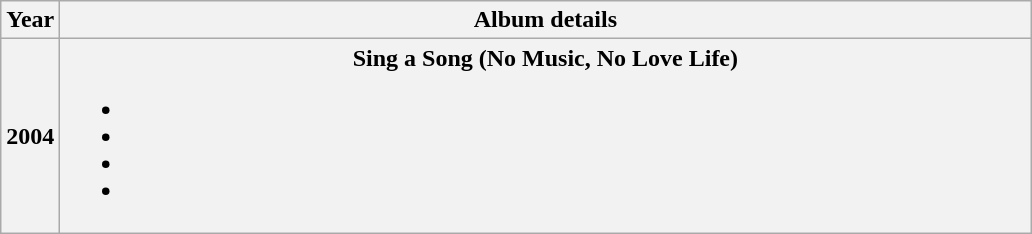<table class="wikitable plainrowheaders" style="text-align:center;" border="1">
<tr>
<th>Year</th>
<th scope="col" style="width:40em;">Album details</th>
</tr>
<tr>
<th>2004</th>
<th scope="row">Sing a Song (No Music, No Love Life)<br><ul><li></li><li></li><li></li><li></li></ul></th>
</tr>
</table>
